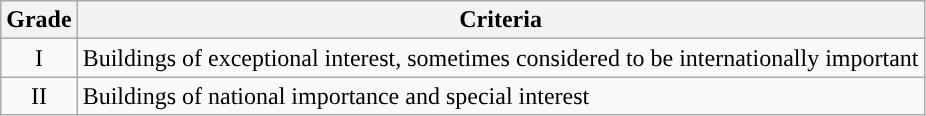<table class="wikitable">
<tr>
<th>Grade</th>
<th>Criteria</th>
</tr>
<tr>
<td align="center" >I</td>
<td>Buildings of exceptional interest, sometimes considered to be internationally important</td>
</tr>
<tr>
<td align="center" >II</td>
<td>Buildings of national importance and special interest</td>
</tr>
</table>
